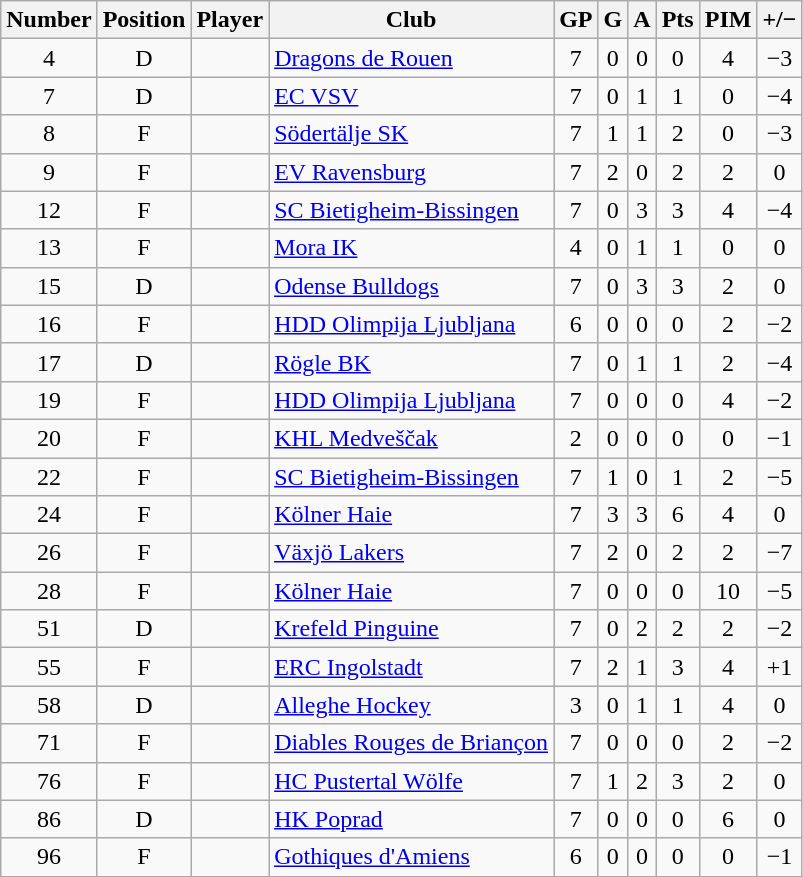<table class="wikitable sortable" style="text-align: center;">
<tr>
<th>Number</th>
<th>Position</th>
<th>Player</th>
<th>Club</th>
<th>GP</th>
<th>G</th>
<th>A</th>
<th>Pts</th>
<th>PIM</th>
<th>+/−</th>
</tr>
<tr>
<td>4</td>
<td>D</td>
<td align=left></td>
<td align=left> <a href='#'>Dragons de Rouen</a></td>
<td>7</td>
<td>0</td>
<td>0</td>
<td>0</td>
<td>4</td>
<td>−3</td>
</tr>
<tr>
<td>7</td>
<td>D</td>
<td align=left></td>
<td align=left> <a href='#'>EC VSV</a></td>
<td>7</td>
<td>0</td>
<td>1</td>
<td>1</td>
<td>0</td>
<td>−4</td>
</tr>
<tr>
<td>8</td>
<td>F</td>
<td align=left></td>
<td align=left> <a href='#'>Södertälje SK</a></td>
<td>7</td>
<td>1</td>
<td>1</td>
<td>2</td>
<td>0</td>
<td>−3</td>
</tr>
<tr>
<td>9</td>
<td>F</td>
<td align=left></td>
<td align=left> <a href='#'>EV Ravensburg</a></td>
<td>7</td>
<td>2</td>
<td>0</td>
<td>2</td>
<td>2</td>
<td>0</td>
</tr>
<tr>
<td>12</td>
<td>F</td>
<td align=left></td>
<td align=left> <a href='#'>SC Bietigheim-Bissingen</a></td>
<td>7</td>
<td>0</td>
<td>3</td>
<td>3</td>
<td>4</td>
<td>−4</td>
</tr>
<tr>
<td>13</td>
<td>F</td>
<td align=left></td>
<td align=left> <a href='#'>Mora IK</a></td>
<td>4</td>
<td>0</td>
<td>1</td>
<td>1</td>
<td>0</td>
<td>0</td>
</tr>
<tr>
<td>15</td>
<td>D</td>
<td align=left></td>
<td align=left> <a href='#'>Odense Bulldogs</a></td>
<td>7</td>
<td>0</td>
<td>3</td>
<td>3</td>
<td>2</td>
<td>0</td>
</tr>
<tr>
<td>16</td>
<td>F</td>
<td align=left></td>
<td align=left> <a href='#'>HDD Olimpija Ljubljana</a></td>
<td>6</td>
<td>0</td>
<td>0</td>
<td>0</td>
<td>2</td>
<td>−2</td>
</tr>
<tr>
<td>17</td>
<td>D</td>
<td align=left></td>
<td align=left> <a href='#'>Rögle BK</a></td>
<td>7</td>
<td>0</td>
<td>1</td>
<td>1</td>
<td>2</td>
<td>−4</td>
</tr>
<tr>
<td>19</td>
<td>F</td>
<td align=left></td>
<td align=left> <a href='#'>HDD Olimpija Ljubljana</a></td>
<td>7</td>
<td>0</td>
<td>0</td>
<td>0</td>
<td>4</td>
<td>−2</td>
</tr>
<tr>
<td>20</td>
<td>F</td>
<td align=left></td>
<td align=left> <a href='#'>KHL Medveščak</a></td>
<td>2</td>
<td>0</td>
<td>0</td>
<td>0</td>
<td>0</td>
<td>−1</td>
</tr>
<tr>
<td>22</td>
<td>F</td>
<td align=left></td>
<td align=left> <a href='#'>SC Bietigheim-Bissingen</a></td>
<td>7</td>
<td>1</td>
<td>0</td>
<td>1</td>
<td>2</td>
<td>−5</td>
</tr>
<tr>
<td>24</td>
<td>F</td>
<td align=left></td>
<td align=left> <a href='#'>Kölner Haie</a></td>
<td>7</td>
<td>3</td>
<td>3</td>
<td>6</td>
<td>4</td>
<td>0</td>
</tr>
<tr>
<td>26</td>
<td>F</td>
<td align=left></td>
<td align=left> <a href='#'>Växjö Lakers</a></td>
<td>7</td>
<td>2</td>
<td>0</td>
<td>2</td>
<td>2</td>
<td>−7</td>
</tr>
<tr>
<td>28</td>
<td>F</td>
<td align=left></td>
<td align=left> <a href='#'>Kölner Haie</a></td>
<td>7</td>
<td>0</td>
<td>0</td>
<td>0</td>
<td>10</td>
<td>−5</td>
</tr>
<tr>
<td>51</td>
<td>D</td>
<td align=left></td>
<td align=left> <a href='#'>Krefeld Pinguine</a></td>
<td>7</td>
<td>0</td>
<td>2</td>
<td>2</td>
<td>2</td>
<td>−2</td>
</tr>
<tr>
<td>55</td>
<td>F</td>
<td align=left></td>
<td align=left> <a href='#'>ERC Ingolstadt</a></td>
<td>7</td>
<td>2</td>
<td>1</td>
<td>3</td>
<td>4</td>
<td>+1</td>
</tr>
<tr>
<td>58</td>
<td>D</td>
<td align=left></td>
<td align=left> <a href='#'>Alleghe Hockey</a></td>
<td>3</td>
<td>0</td>
<td>1</td>
<td>1</td>
<td>4</td>
<td>0</td>
</tr>
<tr>
<td>71</td>
<td>F</td>
<td align=left></td>
<td align=left> <a href='#'>Diables Rouges de Briançon</a></td>
<td>7</td>
<td>0</td>
<td>0</td>
<td>0</td>
<td>2</td>
<td>−2</td>
</tr>
<tr>
<td>76</td>
<td>F</td>
<td align=left></td>
<td align=left> <a href='#'>HC Pustertal Wölfe</a></td>
<td>7</td>
<td>1</td>
<td>2</td>
<td>3</td>
<td>2</td>
<td>0</td>
</tr>
<tr>
<td>86</td>
<td>D</td>
<td align=left></td>
<td align=left> <a href='#'>HK Poprad</a></td>
<td>7</td>
<td>0</td>
<td>0</td>
<td>0</td>
<td>6</td>
<td>0</td>
</tr>
<tr>
<td>96</td>
<td>F</td>
<td align=left></td>
<td align=left> <a href='#'>Gothiques d'Amiens</a></td>
<td>6</td>
<td>0</td>
<td>0</td>
<td>0</td>
<td>0</td>
<td>−1</td>
</tr>
</table>
